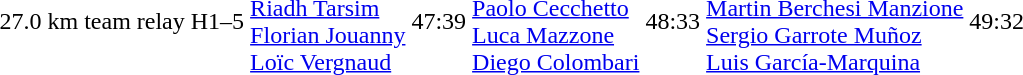<table>
<tr>
<td>27.0 km team relay</td>
<td>H1–5</td>
<td><br><a href='#'>Riadh Tarsim</a><br><a href='#'>Florian Jouanny</a><br><a href='#'>Loïc Vergnaud</a></td>
<td>47:39</td>
<td><br><a href='#'>Paolo Cecchetto</a><br><a href='#'>Luca Mazzone</a><br><a href='#'>Diego Colombari</a></td>
<td>48:33</td>
<td><br><a href='#'>Martin Berchesi Manzione</a><br><a href='#'>Sergio Garrote Muñoz</a><br><a href='#'>Luis García-Marquina</a></td>
<td>49:32</td>
</tr>
</table>
